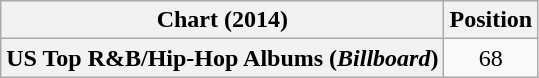<table class="wikitable plainrowheaders" style="text-align:center;">
<tr>
<th scope="col">Chart (2014)</th>
<th scope="col">Position</th>
</tr>
<tr>
<th scope="row">US Top R&B/Hip-Hop Albums (<em>Billboard</em>)</th>
<td>68</td>
</tr>
</table>
